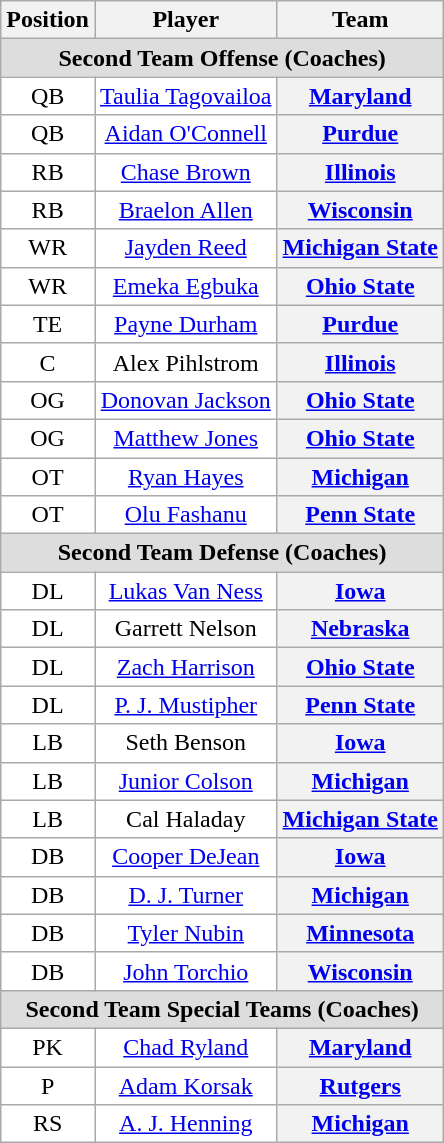<table class="wikitable sortable">
<tr>
<th>Position</th>
<th>Player</th>
<th>Team</th>
</tr>
<tr>
<td colspan="3" style="text-align:center; background:#ddd;"><strong>Second Team Offense (Coaches)</strong></td>
</tr>
<tr style="text-align:center;">
<td style="background:white">QB</td>
<td style="background:white"><a href='#'>Taulia Tagovailoa</a></td>
<th><a href='#'>Maryland</a></th>
</tr>
<tr style="text-align:center;">
<td style="background:white">QB</td>
<td style="background:white"><a href='#'>Aidan O'Connell</a></td>
<th><a href='#'>Purdue</a></th>
</tr>
<tr style="text-align:center;">
<td style="background:white">RB</td>
<td style="background:white"><a href='#'>Chase Brown</a></td>
<th><a href='#'>Illinois</a></th>
</tr>
<tr style="text-align:center;">
<td style="background:white">RB</td>
<td style="background:white"><a href='#'>Braelon Allen</a></td>
<th><a href='#'>Wisconsin</a></th>
</tr>
<tr style="text-align:center;">
<td style="background:white">WR</td>
<td style="background:white"><a href='#'>Jayden Reed</a></td>
<th><a href='#'>Michigan State</a></th>
</tr>
<tr style="text-align:center;">
<td style="background:white">WR</td>
<td style="background:white"><a href='#'>Emeka Egbuka</a></td>
<th><a href='#'>Ohio State</a></th>
</tr>
<tr style="text-align:center;">
<td style="background:white">TE</td>
<td style="background:white"><a href='#'>Payne Durham</a></td>
<th><a href='#'>Purdue</a></th>
</tr>
<tr style="text-align:center;">
<td style="background:white">C</td>
<td style="background:white">Alex Pihlstrom</td>
<th><a href='#'>Illinois</a></th>
</tr>
<tr style="text-align:center;">
<td style="background:white">OG</td>
<td style="background:white"><a href='#'>Donovan Jackson</a></td>
<th><a href='#'>Ohio State</a></th>
</tr>
<tr style="text-align:center;">
<td style="background:white">OG</td>
<td style="background:white"><a href='#'>Matthew Jones</a></td>
<th><a href='#'>Ohio State</a></th>
</tr>
<tr style="text-align:center;">
<td style="background:white">OT</td>
<td style="background:white"><a href='#'>Ryan Hayes</a></td>
<th><a href='#'>Michigan</a></th>
</tr>
<tr style="text-align:center;">
<td style="background:white">OT</td>
<td style="background:white"><a href='#'>Olu Fashanu</a></td>
<th><a href='#'>Penn State</a></th>
</tr>
<tr>
<td colspan="3" style="text-align:center; background:#ddd;"><strong>Second Team Defense (Coaches)</strong></td>
</tr>
<tr style="text-align:center;">
<td style="background:white">DL</td>
<td style="background:white"><a href='#'>Lukas Van Ness</a></td>
<th><a href='#'>Iowa</a></th>
</tr>
<tr style="text-align:center;">
<td style="background:white">DL</td>
<td style="background:white">Garrett Nelson</td>
<th><a href='#'>Nebraska</a></th>
</tr>
<tr style="text-align:center;">
<td style="background:white">DL</td>
<td style="background:white"><a href='#'>Zach Harrison</a></td>
<th><a href='#'>Ohio State</a></th>
</tr>
<tr style="text-align:center;">
<td style="background:white">DL</td>
<td style="background:white"><a href='#'>P. J. Mustipher</a></td>
<th><a href='#'>Penn State</a></th>
</tr>
<tr style="text-align:center;">
<td style="background:white">LB</td>
<td style="background:white">Seth Benson</td>
<th><a href='#'>Iowa</a></th>
</tr>
<tr style="text-align:center;">
<td style="background:white">LB</td>
<td style="background:white"><a href='#'>Junior Colson</a></td>
<th><a href='#'>Michigan</a></th>
</tr>
<tr style="text-align:center;">
<td style="background:white">LB</td>
<td style="background:white">Cal Haladay</td>
<th><a href='#'>Michigan State</a></th>
</tr>
<tr style="text-align:center;">
<td style="background:white">DB</td>
<td style="background:white"><a href='#'>Cooper DeJean</a></td>
<th><a href='#'>Iowa</a></th>
</tr>
<tr style="text-align:center;">
<td style="background:white">DB</td>
<td style="background:white"><a href='#'>D. J. Turner</a></td>
<th><a href='#'>Michigan</a></th>
</tr>
<tr style="text-align:center;">
<td style="background:white">DB</td>
<td style="background:white"><a href='#'>Tyler Nubin</a></td>
<th><a href='#'>Minnesota</a></th>
</tr>
<tr style="text-align:center;">
<td style="background:white">DB</td>
<td style="background:white"><a href='#'>John Torchio</a></td>
<th><a href='#'>Wisconsin</a></th>
</tr>
<tr>
<td colspan="3" style="text-align:center; background:#ddd;"><strong>Second Team Special Teams (Coaches)</strong></td>
</tr>
<tr style="text-align:center;">
<td style="background:white">PK</td>
<td style="background:white"><a href='#'>Chad Ryland</a></td>
<th><a href='#'>Maryland</a></th>
</tr>
<tr style="text-align:center;">
<td style="background:white">P</td>
<td style="background:white"><a href='#'>Adam Korsak</a></td>
<th><a href='#'>Rutgers</a></th>
</tr>
<tr style="text-align:center;">
<td style="background:white">RS</td>
<td style="background:white"><a href='#'>A. J. Henning</a></td>
<th><a href='#'>Michigan</a></th>
</tr>
</table>
